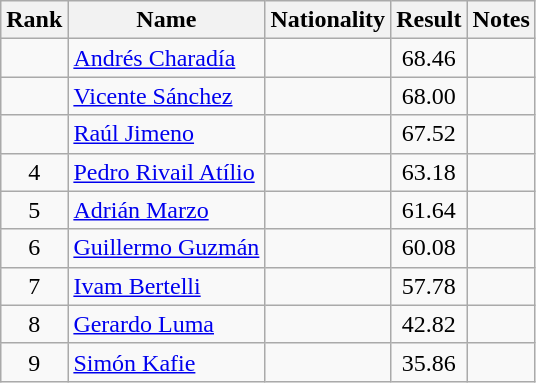<table class="wikitable sortable" style="text-align:center">
<tr>
<th>Rank</th>
<th>Name</th>
<th>Nationality</th>
<th>Result</th>
<th>Notes</th>
</tr>
<tr>
<td align=center></td>
<td align=left><a href='#'>Andrés Charadía</a></td>
<td align=left></td>
<td>68.46</td>
<td></td>
</tr>
<tr>
<td align=center></td>
<td align=left><a href='#'>Vicente Sánchez</a></td>
<td align=left></td>
<td>68.00</td>
<td></td>
</tr>
<tr>
<td align=center></td>
<td align=left><a href='#'>Raúl Jimeno</a></td>
<td align=left></td>
<td>67.52</td>
<td></td>
</tr>
<tr>
<td align=center>4</td>
<td align=left><a href='#'>Pedro Rivail Atílio</a></td>
<td align=left></td>
<td>63.18</td>
<td></td>
</tr>
<tr>
<td align=center>5</td>
<td align=left><a href='#'>Adrián Marzo</a></td>
<td align=left></td>
<td>61.64</td>
<td></td>
</tr>
<tr>
<td align=center>6</td>
<td align=left><a href='#'>Guillermo Guzmán</a></td>
<td align=left></td>
<td>60.08</td>
<td></td>
</tr>
<tr>
<td align=center>7</td>
<td align=left><a href='#'>Ivam Bertelli</a></td>
<td align=left></td>
<td>57.78</td>
<td></td>
</tr>
<tr>
<td align=center>8</td>
<td align=left><a href='#'>Gerardo Luma</a></td>
<td align=left></td>
<td>42.82</td>
<td></td>
</tr>
<tr>
<td align=center>9</td>
<td align=left><a href='#'>Simón Kafie</a></td>
<td align=left></td>
<td>35.86</td>
<td></td>
</tr>
</table>
